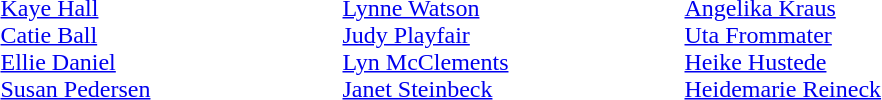<table>
<tr>
<td style="width:14em" valign=top><br><a href='#'>Kaye Hall</a><br><a href='#'>Catie Ball</a><br><a href='#'>Ellie Daniel</a><br><a href='#'>Susan Pedersen</a></td>
<td style="width:14em" valign=top><br><a href='#'>Lynne Watson</a><br><a href='#'>Judy Playfair</a><br><a href='#'>Lyn McClements</a><br><a href='#'>Janet Steinbeck</a></td>
<td style="width:14em" valign=top><br><a href='#'>Angelika Kraus</a><br><a href='#'>Uta Frommater</a><br><a href='#'>Heike Hustede</a><br><a href='#'>Heidemarie Reineck</a></td>
</tr>
</table>
